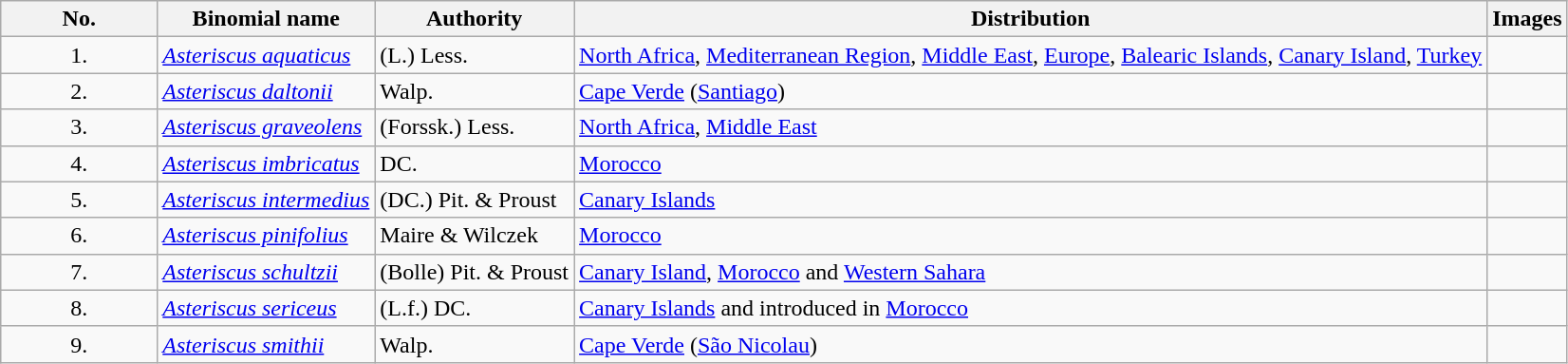<table class="wikitable sortable">
<tr>
<th>No.</th>
<th>Binomial name</th>
<th>Authority</th>
<th>Distribution</th>
<th>Images</th>
</tr>
<tr style="vertical-align: top;">
<td width=10% align=center>1.</td>
<td align=left><em><a href='#'>Asteriscus aquaticus</a></em></td>
<td>(L.) Less.</td>
<td><a href='#'>North Africa</a>, <a href='#'>Mediterranean Region</a>, <a href='#'>Middle East</a>, <a href='#'>Europe</a>, <a href='#'>Balearic Islands</a>, <a href='#'>Canary Island</a>, <a href='#'>Turkey</a></td>
<td></td>
</tr>
<tr style="vertical-align: top;">
<td width=10% align=center>2.</td>
<td align="left"><em><a href='#'>Asteriscus daltonii</a></em></td>
<td>Walp.</td>
<td><a href='#'>Cape Verde</a> (<a href='#'>Santiago</a>)</td>
<td></td>
</tr>
<tr style="vertical-align: top;">
<td width=10% align=center>3.</td>
<td align="left"><em><a href='#'>Asteriscus graveolens</a></em></td>
<td align="left">(Forssk.) Less.</td>
<td><a href='#'>North Africa</a>, <a href='#'>Middle East</a></td>
<td></td>
</tr>
<tr style="vertical-align: top;">
<td width=10% align=center>4.</td>
<td align="left"><em><a href='#'>Asteriscus imbricatus</a></em></td>
<td align="left">DC.</td>
<td><a href='#'>Morocco</a></td>
<td></td>
</tr>
<tr style="vertical-align: top;">
<td width=10% align=center>5.</td>
<td align="left"><em><a href='#'>Asteriscus intermedius</a></em></td>
<td align="left">(DC.) Pit. & Proust</td>
<td><a href='#'>Canary Islands</a></td>
<td></td>
</tr>
<tr style="vertical-align: top;">
<td width=10% align=center>6.</td>
<td align="left"><em><a href='#'>Asteriscus pinifolius</a></em></td>
<td align="left">Maire & Wilczek</td>
<td><a href='#'>Morocco</a></td>
<td></td>
</tr>
<tr style="vertical-align: top;">
<td width=10% align=center>7.</td>
<td align="left"><em><a href='#'>Asteriscus schultzii</a></em></td>
<td align="left">(Bolle) Pit. & Proust</td>
<td><a href='#'>Canary Island</a>, <a href='#'>Morocco</a> and <a href='#'>Western Sahara</a></td>
<td></td>
</tr>
<tr style="vertical-align: top;">
<td width=10% align=center>8.</td>
<td align="left"><em><a href='#'>Asteriscus sericeus</a></em></td>
<td align="left">(L.f.) DC.</td>
<td><a href='#'>Canary Islands</a> and introduced in <a href='#'>Morocco</a></td>
<td></td>
</tr>
<tr style="vertical-align: top;">
<td width=10% align=center>9.</td>
<td align="left"><em><a href='#'>Asteriscus smithii</a></em></td>
<td align="left">Walp.</td>
<td><a href='#'>Cape Verde</a> (<a href='#'>São Nicolau</a>)</td>
<td></td>
</tr>
</table>
